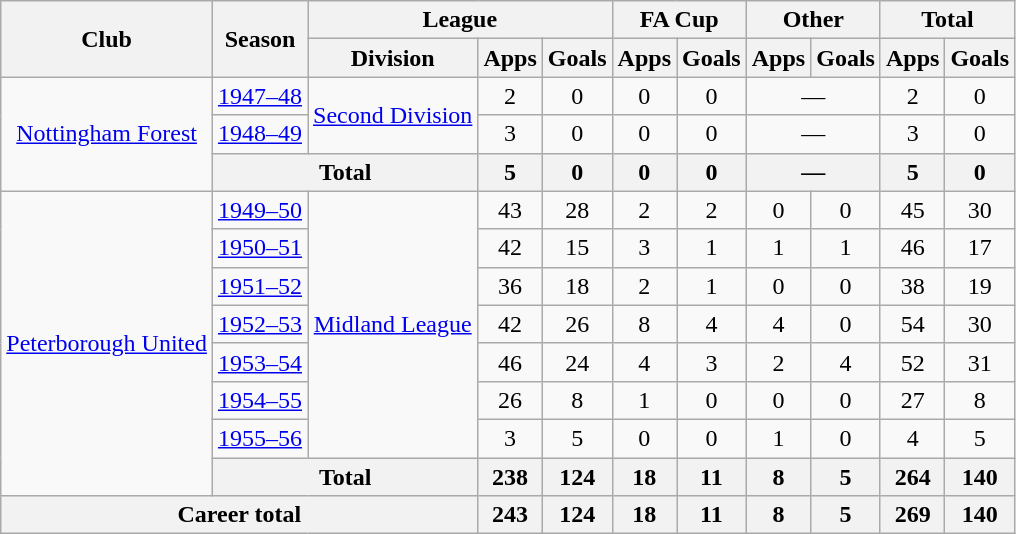<table class="wikitable" style="text-align:center">
<tr>
<th rowspan="2">Club</th>
<th rowspan="2">Season</th>
<th colspan="3">League</th>
<th colspan="2">FA Cup</th>
<th colspan="2">Other</th>
<th colspan="2">Total</th>
</tr>
<tr>
<th>Division</th>
<th>Apps</th>
<th>Goals</th>
<th>Apps</th>
<th>Goals</th>
<th>Apps</th>
<th>Goals</th>
<th>Apps</th>
<th>Goals</th>
</tr>
<tr>
<td rowspan="3"><a href='#'>Nottingham Forest</a></td>
<td><a href='#'>1947–48</a></td>
<td rowspan="2"><a href='#'>Second Division</a></td>
<td>2</td>
<td>0</td>
<td>0</td>
<td>0</td>
<td colspan="2">―</td>
<td>2</td>
<td>0</td>
</tr>
<tr>
<td><a href='#'>1948–49</a></td>
<td>3</td>
<td>0</td>
<td>0</td>
<td>0</td>
<td colspan="2">―</td>
<td>3</td>
<td>0</td>
</tr>
<tr>
<th colspan="2">Total</th>
<th>5</th>
<th>0</th>
<th>0</th>
<th>0</th>
<th colspan="2">―</th>
<th>5</th>
<th>0</th>
</tr>
<tr>
<td rowspan="8"><a href='#'>Peterborough United</a></td>
<td><a href='#'>1949–50</a></td>
<td rowspan="7"><a href='#'>Midland League</a></td>
<td>43</td>
<td>28</td>
<td>2</td>
<td>2</td>
<td>0</td>
<td>0</td>
<td>45</td>
<td>30</td>
</tr>
<tr>
<td><a href='#'>1950–51</a></td>
<td>42</td>
<td>15</td>
<td>3</td>
<td>1</td>
<td>1</td>
<td>1</td>
<td>46</td>
<td>17</td>
</tr>
<tr>
<td><a href='#'>1951–52</a></td>
<td>36</td>
<td>18</td>
<td>2</td>
<td>1</td>
<td>0</td>
<td>0</td>
<td>38</td>
<td>19</td>
</tr>
<tr>
<td><a href='#'>1952–53</a></td>
<td>42</td>
<td>26</td>
<td>8</td>
<td>4</td>
<td>4</td>
<td>0</td>
<td>54</td>
<td>30</td>
</tr>
<tr>
<td><a href='#'>1953–54</a></td>
<td>46</td>
<td>24</td>
<td>4</td>
<td>3</td>
<td>2</td>
<td>4</td>
<td>52</td>
<td>31</td>
</tr>
<tr>
<td><a href='#'>1954–55</a></td>
<td>26</td>
<td>8</td>
<td>1</td>
<td>0</td>
<td>0</td>
<td>0</td>
<td>27</td>
<td>8</td>
</tr>
<tr>
<td><a href='#'>1955–56</a></td>
<td>3</td>
<td>5</td>
<td>0</td>
<td>0</td>
<td>1</td>
<td>0</td>
<td>4</td>
<td>5</td>
</tr>
<tr>
<th colspan="2">Total</th>
<th>238</th>
<th>124</th>
<th>18</th>
<th>11</th>
<th>8</th>
<th>5</th>
<th>264</th>
<th>140</th>
</tr>
<tr>
<th colspan="3">Career total</th>
<th>243</th>
<th>124</th>
<th>18</th>
<th>11</th>
<th>8</th>
<th>5</th>
<th>269</th>
<th>140</th>
</tr>
</table>
